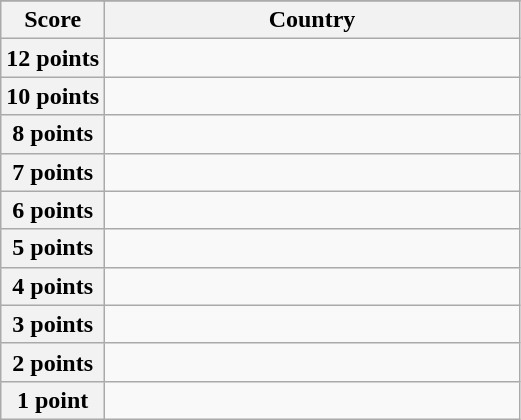<table class="wikitable">
<tr>
</tr>
<tr>
<th scope="col" width="20%">Score</th>
<th scope="col">Country</th>
</tr>
<tr>
<th scope="row">12 points</th>
<td></td>
</tr>
<tr>
<th scope="row">10 points</th>
<td></td>
</tr>
<tr>
<th scope="row">8 points</th>
<td></td>
</tr>
<tr>
<th scope="row">7 points</th>
<td></td>
</tr>
<tr>
<th scope="row">6 points</th>
<td></td>
</tr>
<tr>
<th scope="row">5 points</th>
<td></td>
</tr>
<tr>
<th scope="row">4 points</th>
<td></td>
</tr>
<tr>
<th scope="row">3 points</th>
<td></td>
</tr>
<tr>
<th scope="row">2 points</th>
<td></td>
</tr>
<tr>
<th scope="row">1 point</th>
<td></td>
</tr>
</table>
